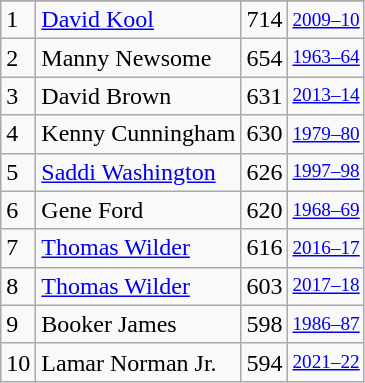<table class="wikitable">
<tr>
</tr>
<tr>
<td>1</td>
<td><a href='#'>David Kool</a></td>
<td>714</td>
<td style="font-size:80%;"><a href='#'>2009–10</a></td>
</tr>
<tr>
<td>2</td>
<td>Manny Newsome</td>
<td>654</td>
<td style="font-size:80%;"><a href='#'>1963–64</a></td>
</tr>
<tr>
<td>3</td>
<td>David Brown</td>
<td>631</td>
<td style="font-size:80%;"><a href='#'>2013–14</a></td>
</tr>
<tr>
<td>4</td>
<td>Kenny Cunningham</td>
<td>630</td>
<td style="font-size:80%;"><a href='#'>1979–80</a></td>
</tr>
<tr>
<td>5</td>
<td><a href='#'>Saddi Washington</a></td>
<td>626</td>
<td style="font-size:80%;"><a href='#'>1997–98</a></td>
</tr>
<tr>
<td>6</td>
<td>Gene Ford</td>
<td>620</td>
<td style="font-size:80%;"><a href='#'>1968–69</a></td>
</tr>
<tr>
<td>7</td>
<td><a href='#'>Thomas Wilder</a></td>
<td>616</td>
<td style="font-size:80%;"><a href='#'>2016–17</a></td>
</tr>
<tr>
<td>8</td>
<td><a href='#'>Thomas Wilder</a></td>
<td>603</td>
<td style="font-size:80%;"><a href='#'>2017–18</a></td>
</tr>
<tr>
<td>9</td>
<td>Booker James</td>
<td>598</td>
<td style="font-size:80%;"><a href='#'>1986–87</a></td>
</tr>
<tr>
<td>10</td>
<td>Lamar Norman Jr.</td>
<td>594</td>
<td style="font-size:80%;"><a href='#'>2021–22</a></td>
</tr>
</table>
